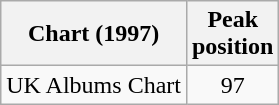<table class="wikitable">
<tr>
<th>Chart (1997)</th>
<th>Peak<br>position</th>
</tr>
<tr>
<td align="left">UK Albums Chart</td>
<td style="text-align:center;">97</td>
</tr>
</table>
